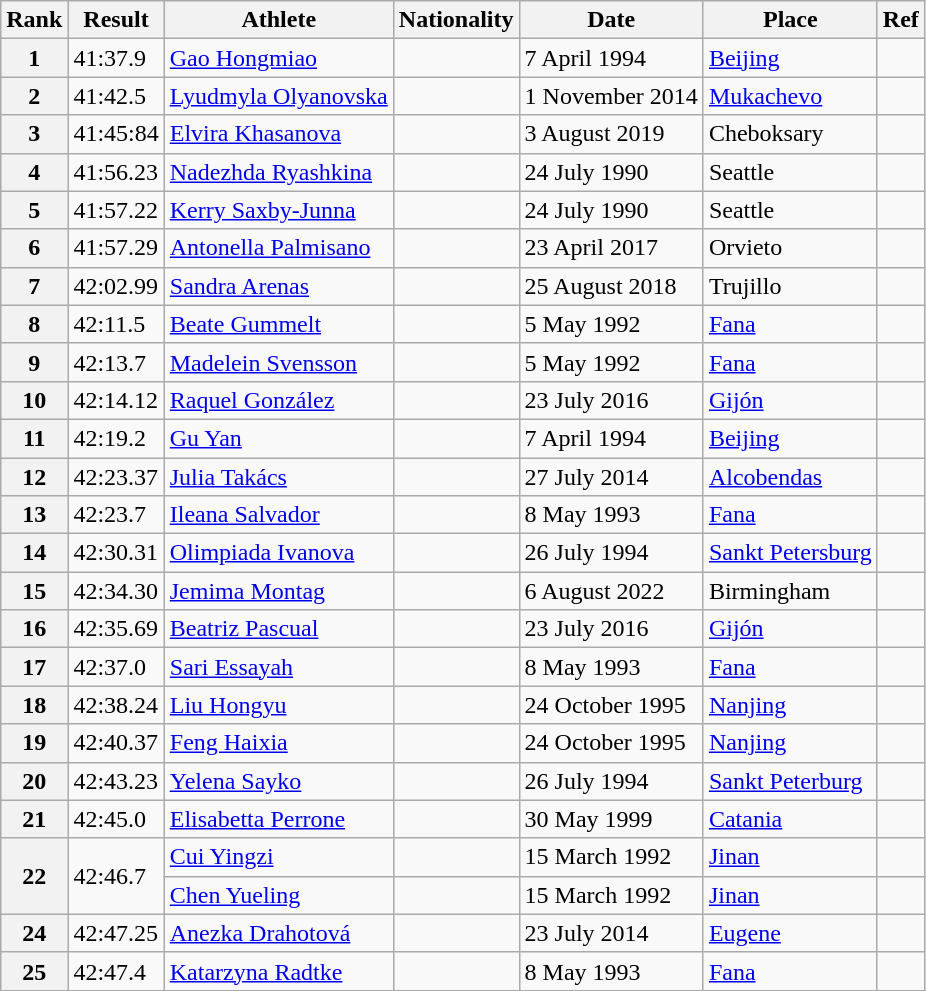<table class="wikitable">
<tr>
<th>Rank</th>
<th>Result</th>
<th>Athlete</th>
<th>Nationality</th>
<th>Date</th>
<th>Place</th>
<th>Ref</th>
</tr>
<tr>
<th>1</th>
<td>41:37.9 </td>
<td><a href='#'>Gao Hongmiao</a></td>
<td></td>
<td>7 April 1994</td>
<td><a href='#'>Beijing</a></td>
<td></td>
</tr>
<tr>
<th>2</th>
<td>41:42.5 </td>
<td><a href='#'>Lyudmyla Olyanovska</a></td>
<td></td>
<td>1 November 2014</td>
<td><a href='#'>Mukachevo</a></td>
<td></td>
</tr>
<tr>
<th>3</th>
<td>41:45:84</td>
<td><a href='#'>Elvira Khasanova</a></td>
<td></td>
<td>3 August 2019</td>
<td>Cheboksary</td>
<td></td>
</tr>
<tr>
<th>4</th>
<td>41:56.23</td>
<td><a href='#'>Nadezhda Ryashkina</a></td>
<td></td>
<td>24 July 1990</td>
<td>Seattle</td>
<td></td>
</tr>
<tr>
<th>5</th>
<td>41:57.22</td>
<td><a href='#'>Kerry Saxby-Junna</a></td>
<td></td>
<td>24 July 1990</td>
<td>Seattle</td>
<td></td>
</tr>
<tr>
<th>6</th>
<td>41:57.29</td>
<td><a href='#'>Antonella Palmisano</a></td>
<td></td>
<td>23 April 2017</td>
<td>Orvieto</td>
<td></td>
</tr>
<tr>
<th>7</th>
<td>42:02.99</td>
<td><a href='#'>Sandra Arenas</a></td>
<td></td>
<td>25 August 2018</td>
<td>Trujillo</td>
<td></td>
</tr>
<tr>
<th>8</th>
<td>42:11.5 </td>
<td><a href='#'>Beate Gummelt</a></td>
<td></td>
<td>5 May 1992</td>
<td><a href='#'>Fana</a></td>
<td></td>
</tr>
<tr>
<th>9</th>
<td>42:13.7 </td>
<td><a href='#'>Madelein Svensson</a></td>
<td></td>
<td>5 May 1992</td>
<td><a href='#'>Fana</a></td>
<td></td>
</tr>
<tr>
<th>10</th>
<td>42:14.12</td>
<td><a href='#'>Raquel González</a></td>
<td></td>
<td>23 July 2016</td>
<td><a href='#'>Gijón</a></td>
<td></td>
</tr>
<tr>
<th>11</th>
<td>42:19.2 </td>
<td><a href='#'>Gu Yan</a></td>
<td></td>
<td>7 April 1994</td>
<td><a href='#'>Beijing</a></td>
<td></td>
</tr>
<tr>
<th>12</th>
<td>42:23.37</td>
<td><a href='#'>Julia Takács</a></td>
<td></td>
<td>27 July 2014</td>
<td><a href='#'>Alcobendas</a></td>
<td></td>
</tr>
<tr>
<th>13</th>
<td>42:23.7 </td>
<td><a href='#'>Ileana Salvador</a></td>
<td></td>
<td>8 May 1993</td>
<td><a href='#'>Fana</a></td>
<td></td>
</tr>
<tr>
<th>14</th>
<td>42:30.31</td>
<td><a href='#'>Olimpiada Ivanova</a></td>
<td></td>
<td>26 July 1994</td>
<td><a href='#'>Sankt Petersburg</a></td>
<td></td>
</tr>
<tr>
<th>15</th>
<td>42:34.30</td>
<td><a href='#'>Jemima Montag</a></td>
<td></td>
<td>6 August 2022</td>
<td>Birmingham</td>
<td></td>
</tr>
<tr>
<th>16</th>
<td>42:35.69</td>
<td><a href='#'>Beatriz Pascual</a></td>
<td></td>
<td>23 July 2016</td>
<td><a href='#'>Gijón</a></td>
<td></td>
</tr>
<tr>
<th>17</th>
<td>42:37.0 </td>
<td><a href='#'>Sari Essayah</a></td>
<td></td>
<td>8 May 1993</td>
<td><a href='#'>Fana</a></td>
<td></td>
</tr>
<tr>
<th>18</th>
<td>42:38.24</td>
<td><a href='#'>Liu Hongyu</a></td>
<td></td>
<td>24 October 1995</td>
<td><a href='#'>Nanjing</a></td>
<td></td>
</tr>
<tr>
<th>19</th>
<td>42:40.37</td>
<td><a href='#'>Feng Haixia</a></td>
<td></td>
<td>24 October 1995</td>
<td><a href='#'>Nanjing</a></td>
<td></td>
</tr>
<tr>
<th>20</th>
<td>42:43.23</td>
<td><a href='#'>Yelena Sayko</a></td>
<td></td>
<td>26 July 1994</td>
<td><a href='#'>Sankt Peterburg</a></td>
<td></td>
</tr>
<tr>
<th>21</th>
<td>42:45.0 </td>
<td><a href='#'>Elisabetta Perrone</a></td>
<td></td>
<td>30 May 1999</td>
<td><a href='#'>Catania</a></td>
<td></td>
</tr>
<tr>
<th rowspan=2>22</th>
<td rowspan=2>42:46.7 </td>
<td><a href='#'>Cui Yingzi</a></td>
<td></td>
<td>15 March 1992</td>
<td><a href='#'>Jinan</a></td>
<td></td>
</tr>
<tr>
<td><a href='#'>Chen Yueling</a></td>
<td></td>
<td>15 March 1992</td>
<td><a href='#'>Jinan</a></td>
<td></td>
</tr>
<tr>
<th>24</th>
<td>42:47.25</td>
<td><a href='#'>Anezka Drahotová</a></td>
<td></td>
<td>23 July 2014</td>
<td><a href='#'>Eugene</a></td>
<td></td>
</tr>
<tr>
<th>25</th>
<td>42:47.4 </td>
<td><a href='#'>Katarzyna Radtke</a></td>
<td></td>
<td>8 May 1993</td>
<td><a href='#'>Fana</a></td>
<td></td>
</tr>
</table>
